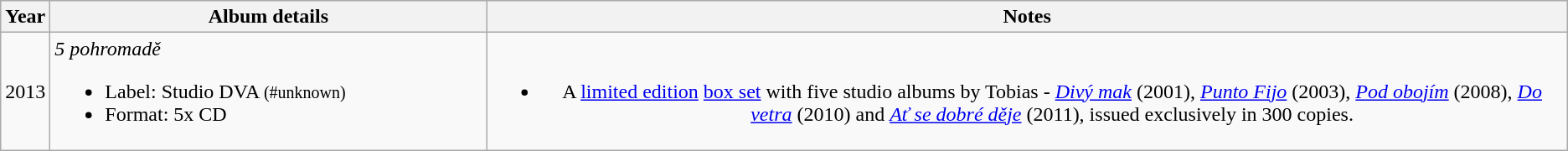<table class="wikitable" style="text-align:center;">
<tr>
<th width="1">Year</th>
<th width="340">Album details</th>
<th>Notes</th>
</tr>
<tr>
<td>2013</td>
<td align="left"><em>5 pohromadě</em><br><ul><li>Label: Studio DVA <small>(#unknown)</small></li><li>Format: 5x CD</li></ul></td>
<td><br><ul><li>A <a href='#'>limited edition</a> <a href='#'>box set</a> with five studio albums by Tobias - <em><a href='#'>Divý mak</a></em> (2001), <em><a href='#'>Punto Fijo</a></em> (2003), <em><a href='#'>Pod obojím</a></em> (2008), <em><a href='#'>Do vetra</a></em> (2010) and <em><a href='#'>Ať se dobré děje</a></em> (2011), issued exclusively in 300 copies.</li></ul></td>
</tr>
</table>
